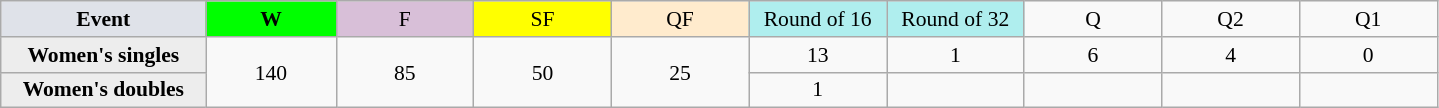<table class=wikitable style=font-size:90%;text-align:center>
<tr>
<td style="width:130px; background:#dfe2e9;"><strong>Event</strong></td>
<td style="width:80px; background:lime;"><strong>W</strong></td>
<td style="width:85px; background:thistle;">F</td>
<td style="width:85px; background:#ff0;">SF</td>
<td style="width:85px; background:#ffebcd;">QF</td>
<td style="width:85px; background:#afeeee;">Round of 16</td>
<td style="width:85px; background:#afeeee;">Round of 32</td>
<td width=85>Q</td>
<td width=85>Q2</td>
<td width=85>Q1</td>
</tr>
<tr>
<th style="background:#ededed;">Women's singles</th>
<td rowspan=2>140</td>
<td rowspan=2>85</td>
<td rowspan=2>50</td>
<td rowspan=2>25</td>
<td>13</td>
<td>1</td>
<td>6</td>
<td>4</td>
<td>0</td>
</tr>
<tr>
<th style="background:#ededed;">Women's doubles</th>
<td>1</td>
<td></td>
<td></td>
<td></td>
<td></td>
</tr>
</table>
